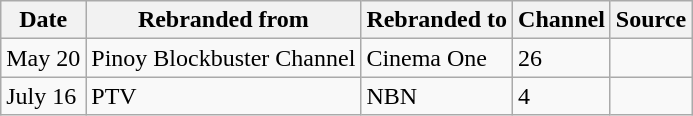<table class="wikitable">
<tr>
<th>Date</th>
<th>Rebranded from</th>
<th>Rebranded to</th>
<th>Channel</th>
<th>Source</th>
</tr>
<tr>
<td>May 20</td>
<td>Pinoy Blockbuster Channel</td>
<td>Cinema One</td>
<td>26</td>
<td></td>
</tr>
<tr>
<td>July 16</td>
<td>PTV</td>
<td>NBN</td>
<td>4</td>
<td></td>
</tr>
</table>
